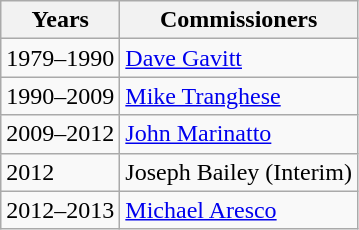<table class="wikitable">
<tr>
<th>Years</th>
<th>Commissioners</th>
</tr>
<tr>
<td>1979–1990</td>
<td><a href='#'>Dave Gavitt</a></td>
</tr>
<tr>
<td>1990–2009</td>
<td><a href='#'>Mike Tranghese</a></td>
</tr>
<tr>
<td>2009–2012</td>
<td><a href='#'>John Marinatto</a></td>
</tr>
<tr>
<td>2012</td>
<td>Joseph Bailey (Interim)</td>
</tr>
<tr>
<td>2012–2013</td>
<td><a href='#'>Michael Aresco</a></td>
</tr>
</table>
